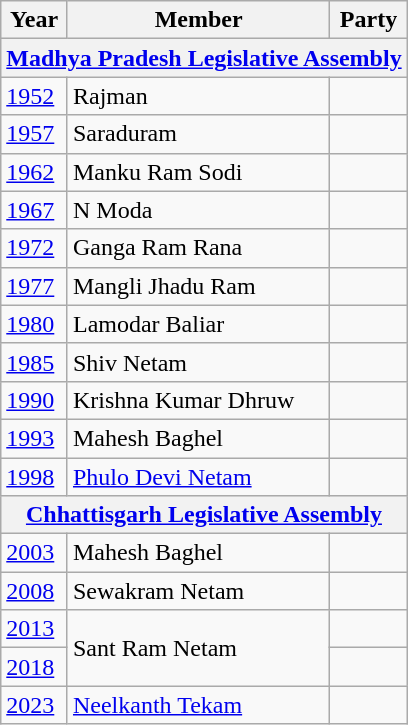<table class="wikitable">
<tr>
<th>Year</th>
<th>Member</th>
<th colspan="2">Party</th>
</tr>
<tr>
<th colspan=4><a href='#'>Madhya Pradesh Legislative Assembly</a></th>
</tr>
<tr>
<td><a href='#'>1952</a></td>
<td>Rajman</td>
<td></td>
</tr>
<tr>
<td><a href='#'>1957</a></td>
<td>Saraduram</td>
<td></td>
</tr>
<tr>
<td><a href='#'>1962</a></td>
<td>Manku Ram Sodi</td>
<td></td>
</tr>
<tr>
<td><a href='#'>1967</a></td>
<td>N Moda</td>
<td></td>
</tr>
<tr>
<td><a href='#'>1972</a></td>
<td>Ganga Ram Rana</td>
<td></td>
</tr>
<tr>
<td><a href='#'>1977</a></td>
<td>Mangli Jhadu Ram</td>
<td></td>
</tr>
<tr>
<td><a href='#'>1980</a></td>
<td>Lamodar Baliar</td>
<td></td>
</tr>
<tr>
<td><a href='#'>1985</a></td>
<td>Shiv Netam</td>
<td></td>
</tr>
<tr>
<td><a href='#'>1990</a></td>
<td>Krishna Kumar Dhruw</td>
<td></td>
</tr>
<tr>
<td><a href='#'>1993</a></td>
<td>Mahesh Baghel</td>
</tr>
<tr>
<td><a href='#'>1998</a></td>
<td><a href='#'>Phulo Devi Netam</a></td>
<td></td>
</tr>
<tr>
<th colspan=4><a href='#'>Chhattisgarh Legislative Assembly</a></th>
</tr>
<tr>
<td><a href='#'>2003</a></td>
<td>Mahesh Baghel</td>
<td></td>
</tr>
<tr>
<td><a href='#'>2008</a></td>
<td>Sewakram Netam</td>
</tr>
<tr>
<td><a href='#'>2013</a></td>
<td rowspan="2">Sant Ram Netam</td>
<td></td>
</tr>
<tr>
<td><a href='#'>2018</a></td>
</tr>
<tr>
<td><a href='#'>2023</a></td>
<td><a href='#'>Neelkanth Tekam</a></td>
<td></td>
</tr>
</table>
